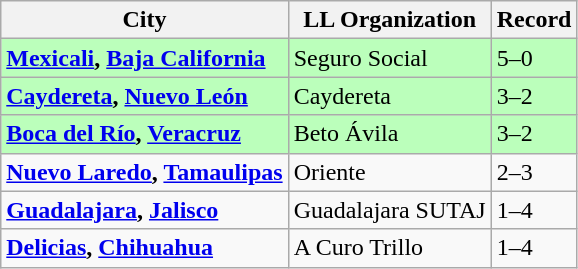<table class="wikitable">
<tr>
<th>City</th>
<th>LL Organization</th>
<th>Record</th>
</tr>
<tr bgcolor=#bbffbb>
<td> <strong><a href='#'>Mexicali</a>, <a href='#'>Baja California</a></strong></td>
<td>Seguro Social</td>
<td>5–0</td>
</tr>
<tr bgcolor=#bbffbb>
<td> <strong><a href='#'>Caydereta</a>, <a href='#'>Nuevo León</a></strong></td>
<td>Caydereta</td>
<td>3–2</td>
</tr>
<tr bgcolor=#bbffbb>
<td> <strong><a href='#'>Boca del Río</a>, <a href='#'>Veracruz</a></strong></td>
<td>Beto Ávila</td>
<td>3–2</td>
</tr>
<tr>
<td> <strong><a href='#'>Nuevo Laredo</a>, <a href='#'>Tamaulipas</a></strong></td>
<td>Oriente</td>
<td>2–3</td>
</tr>
<tr>
<td> <strong><a href='#'>Guadalajara</a>, <a href='#'>Jalisco</a></strong></td>
<td>Guadalajara SUTAJ</td>
<td>1–4</td>
</tr>
<tr>
<td> <strong><a href='#'>Delicias</a>, <a href='#'>Chihuahua</a></strong></td>
<td>A Curo Trillo</td>
<td>1–4</td>
</tr>
</table>
